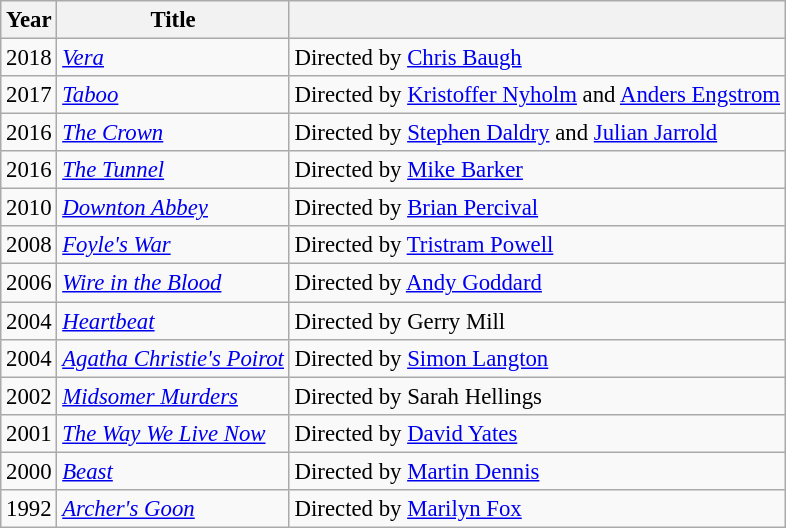<table class="wikitable" style="font-size: 95%;">
<tr>
<th>Year</th>
<th>Title</th>
<th></th>
</tr>
<tr>
<td>2018</td>
<td><em><a href='#'>Vera</a></em></td>
<td>Directed by <a href='#'>Chris Baugh</a></td>
</tr>
<tr>
<td>2017</td>
<td><em><a href='#'>Taboo</a></em></td>
<td>Directed by <a href='#'>Kristoffer Nyholm</a> and <a href='#'>Anders Engstrom</a></td>
</tr>
<tr>
<td>2016</td>
<td><em><a href='#'>The Crown</a></em></td>
<td>Directed by <a href='#'>Stephen Daldry</a> and <a href='#'>Julian Jarrold</a></td>
</tr>
<tr>
<td>2016</td>
<td><em><a href='#'>The Tunnel</a></em></td>
<td>Directed by <a href='#'>Mike Barker</a></td>
</tr>
<tr>
<td>2010</td>
<td><em><a href='#'>Downton Abbey</a></em></td>
<td>Directed by <a href='#'>Brian Percival</a></td>
</tr>
<tr>
<td>2008</td>
<td><em><a href='#'>Foyle's War</a></em></td>
<td>Directed by <a href='#'>Tristram Powell</a></td>
</tr>
<tr>
<td>2006</td>
<td><em><a href='#'>Wire in the Blood</a></em></td>
<td>Directed by <a href='#'>Andy Goddard</a></td>
</tr>
<tr>
<td>2004</td>
<td><em><a href='#'>Heartbeat</a></em></td>
<td>Directed by Gerry Mill</td>
</tr>
<tr>
<td>2004</td>
<td><em><a href='#'>Agatha Christie's Poirot</a></em></td>
<td>Directed by <a href='#'>Simon Langton</a></td>
</tr>
<tr>
<td>2002</td>
<td><em><a href='#'>Midsomer Murders</a></em></td>
<td>Directed by Sarah Hellings</td>
</tr>
<tr>
<td>2001</td>
<td><em><a href='#'>The Way We Live Now</a></em></td>
<td>Directed by <a href='#'>David Yates</a></td>
</tr>
<tr>
<td>2000</td>
<td><em><a href='#'>Beast</a></em></td>
<td>Directed by <a href='#'>Martin Dennis</a></td>
</tr>
<tr>
<td>1992</td>
<td><em><a href='#'>Archer's Goon</a></em></td>
<td>Directed by <a href='#'>Marilyn Fox</a></td>
</tr>
</table>
